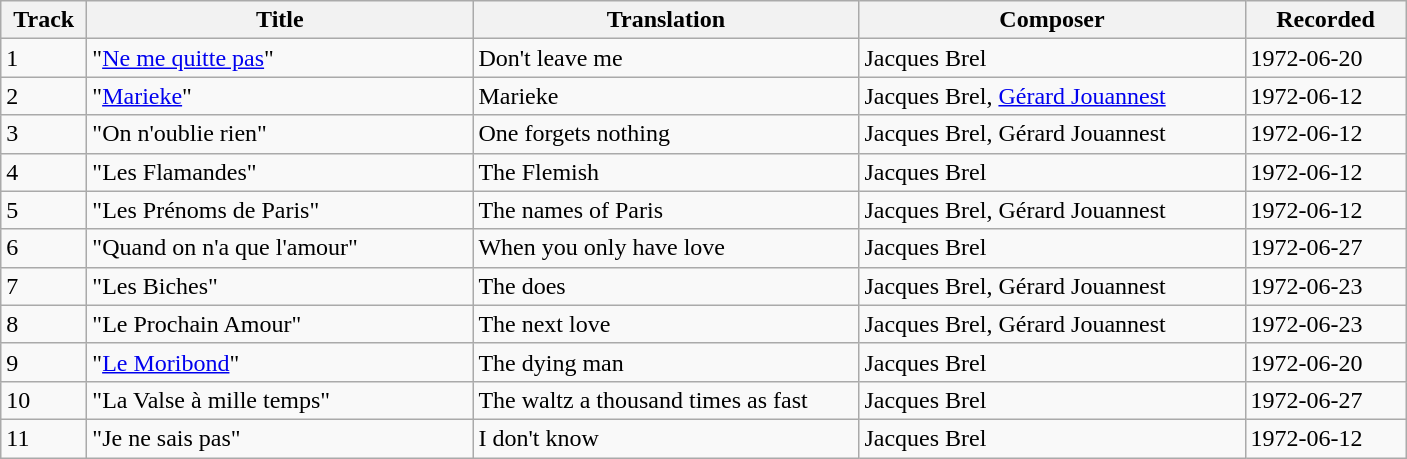<table class="wikitable">
<tr>
<th style="width:50px;">Track</th>
<th style="width:250px;">Title</th>
<th style="width:250px;">Translation</th>
<th style="width:250px;">Composer</th>
<th style="width:100px;">Recorded</th>
</tr>
<tr>
<td>1</td>
<td>"<a href='#'>Ne me quitte pas</a>"</td>
<td>Don't leave me</td>
<td>Jacques Brel</td>
<td>1972-06-20</td>
</tr>
<tr>
<td>2</td>
<td>"<a href='#'>Marieke</a>"</td>
<td>Marieke</td>
<td>Jacques Brel, <a href='#'>Gérard Jouannest</a></td>
<td>1972-06-12</td>
</tr>
<tr>
<td>3</td>
<td>"On n'oublie rien"</td>
<td>One forgets nothing</td>
<td>Jacques Brel, Gérard Jouannest</td>
<td>1972-06-12</td>
</tr>
<tr>
<td>4</td>
<td>"Les Flamandes"</td>
<td>The Flemish</td>
<td>Jacques Brel</td>
<td>1972-06-12</td>
</tr>
<tr>
<td>5</td>
<td>"Les Prénoms de Paris"</td>
<td>The names of Paris</td>
<td>Jacques Brel, Gérard Jouannest</td>
<td>1972-06-12</td>
</tr>
<tr>
<td>6</td>
<td>"Quand on n'a que l'amour"</td>
<td>When you only have love</td>
<td>Jacques Brel</td>
<td>1972-06-27</td>
</tr>
<tr>
<td>7</td>
<td>"Les Biches"</td>
<td>The does</td>
<td>Jacques Brel, Gérard Jouannest</td>
<td>1972-06-23</td>
</tr>
<tr>
<td>8</td>
<td>"Le Prochain Amour"</td>
<td>The next love</td>
<td>Jacques Brel, Gérard Jouannest</td>
<td>1972-06-23</td>
</tr>
<tr>
<td>9</td>
<td>"<a href='#'>Le Moribond</a>"</td>
<td>The dying man</td>
<td>Jacques Brel</td>
<td>1972-06-20</td>
</tr>
<tr>
<td>10</td>
<td>"La Valse à mille temps"</td>
<td>The waltz a thousand times as fast</td>
<td>Jacques Brel</td>
<td>1972-06-27</td>
</tr>
<tr>
<td>11</td>
<td>"Je ne sais pas"</td>
<td>I don't know</td>
<td>Jacques Brel</td>
<td>1972-06-12</td>
</tr>
</table>
